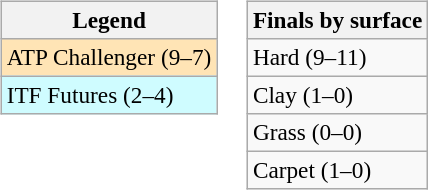<table>
<tr valign=top>
<td><br><table class=wikitable style=font-size:97%>
<tr>
<th>Legend</th>
</tr>
<tr bgcolor=moccasin>
<td>ATP Challenger (9–7)</td>
</tr>
<tr bgcolor=cffcff>
<td>ITF Futures (2–4)</td>
</tr>
</table>
</td>
<td><br><table class=wikitable style=font-size:97%>
<tr>
<th>Finals by surface</th>
</tr>
<tr>
<td>Hard (9–11)</td>
</tr>
<tr>
<td>Clay (1–0)</td>
</tr>
<tr>
<td>Grass (0–0)</td>
</tr>
<tr>
<td>Carpet (1–0)</td>
</tr>
</table>
</td>
</tr>
</table>
